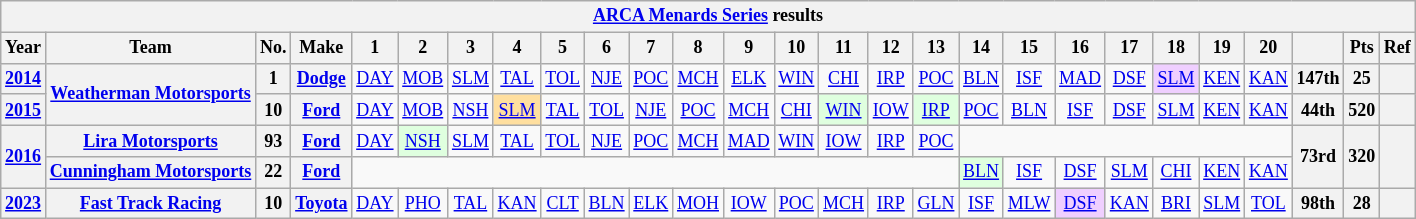<table class="wikitable" style="text-align:center; font-size:75%">
<tr>
<th colspan=27><a href='#'>ARCA Menards Series</a> results</th>
</tr>
<tr>
<th>Year</th>
<th>Team</th>
<th>No.</th>
<th>Make</th>
<th>1</th>
<th>2</th>
<th>3</th>
<th>4</th>
<th>5</th>
<th>6</th>
<th>7</th>
<th>8</th>
<th>9</th>
<th>10</th>
<th>11</th>
<th>12</th>
<th>13</th>
<th>14</th>
<th>15</th>
<th>16</th>
<th>17</th>
<th>18</th>
<th>19</th>
<th>20</th>
<th></th>
<th>Pts</th>
<th>Ref</th>
</tr>
<tr>
<th><a href='#'>2014</a></th>
<th rowspan=2><a href='#'>Weatherman Motorsports</a></th>
<th>1</th>
<th><a href='#'>Dodge</a></th>
<td><a href='#'>DAY</a></td>
<td><a href='#'>MOB</a></td>
<td><a href='#'>SLM</a></td>
<td><a href='#'>TAL</a></td>
<td><a href='#'>TOL</a></td>
<td><a href='#'>NJE</a></td>
<td><a href='#'>POC</a></td>
<td><a href='#'>MCH</a></td>
<td><a href='#'>ELK</a></td>
<td><a href='#'>WIN</a></td>
<td><a href='#'>CHI</a></td>
<td><a href='#'>IRP</a></td>
<td><a href='#'>POC</a></td>
<td><a href='#'>BLN</a></td>
<td><a href='#'>ISF</a></td>
<td><a href='#'>MAD</a></td>
<td><a href='#'>DSF</a></td>
<td style="background:#EFCFFF;"><a href='#'>SLM</a><br></td>
<td><a href='#'>KEN</a></td>
<td><a href='#'>KAN</a></td>
<th>147th</th>
<th>25</th>
<th></th>
</tr>
<tr>
<th><a href='#'>2015</a></th>
<th>10</th>
<th><a href='#'>Ford</a></th>
<td><a href='#'>DAY</a></td>
<td><a href='#'>MOB</a></td>
<td><a href='#'>NSH</a></td>
<td style="background:#FFDF9F;"><a href='#'>SLM</a><br></td>
<td><a href='#'>TAL</a></td>
<td><a href='#'>TOL</a></td>
<td><a href='#'>NJE</a></td>
<td><a href='#'>POC</a></td>
<td><a href='#'>MCH</a></td>
<td><a href='#'>CHI</a></td>
<td style="background:#DFFFDF;"><a href='#'>WIN</a><br></td>
<td><a href='#'>IOW</a></td>
<td style="background:#DFFFDF;"><a href='#'>IRP</a><br></td>
<td><a href='#'>POC</a></td>
<td><a href='#'>BLN</a></td>
<td><a href='#'>ISF</a></td>
<td><a href='#'>DSF</a></td>
<td><a href='#'>SLM</a></td>
<td><a href='#'>KEN</a></td>
<td><a href='#'>KAN</a></td>
<th>44th</th>
<th>520</th>
<th></th>
</tr>
<tr>
<th rowspan=2><a href='#'>2016</a></th>
<th><a href='#'>Lira Motorsports</a></th>
<th>93</th>
<th><a href='#'>Ford</a></th>
<td><a href='#'>DAY</a></td>
<td style="background:#DFFFDF;"><a href='#'>NSH</a><br></td>
<td><a href='#'>SLM</a></td>
<td><a href='#'>TAL</a></td>
<td><a href='#'>TOL</a></td>
<td><a href='#'>NJE</a></td>
<td><a href='#'>POC</a></td>
<td><a href='#'>MCH</a></td>
<td><a href='#'>MAD</a></td>
<td><a href='#'>WIN</a></td>
<td><a href='#'>IOW</a></td>
<td><a href='#'>IRP</a></td>
<td><a href='#'>POC</a></td>
<td colspan=7></td>
<th rowspan=2>73rd</th>
<th rowspan=2>320</th>
<th rowspan=2></th>
</tr>
<tr>
<th><a href='#'>Cunningham Motorsports</a></th>
<th>22</th>
<th><a href='#'>Ford</a></th>
<td colspan=13></td>
<td style="background:#DFFFDF;"><a href='#'>BLN</a><br></td>
<td><a href='#'>ISF</a></td>
<td><a href='#'>DSF</a></td>
<td><a href='#'>SLM</a></td>
<td><a href='#'>CHI</a></td>
<td><a href='#'>KEN</a></td>
<td><a href='#'>KAN</a></td>
</tr>
<tr>
<th><a href='#'>2023</a></th>
<th><a href='#'>Fast Track Racing</a></th>
<th>10</th>
<th><a href='#'>Toyota</a></th>
<td><a href='#'>DAY</a></td>
<td><a href='#'>PHO</a></td>
<td><a href='#'>TAL</a></td>
<td><a href='#'>KAN</a></td>
<td><a href='#'>CLT</a></td>
<td><a href='#'>BLN</a></td>
<td><a href='#'>ELK</a></td>
<td><a href='#'>MOH</a></td>
<td><a href='#'>IOW</a></td>
<td><a href='#'>POC</a></td>
<td><a href='#'>MCH</a></td>
<td><a href='#'>IRP</a></td>
<td><a href='#'>GLN</a></td>
<td><a href='#'>ISF</a></td>
<td><a href='#'>MLW</a></td>
<td style="background:#EFCFFF;"><a href='#'>DSF</a><br></td>
<td><a href='#'>KAN</a></td>
<td><a href='#'>BRI</a></td>
<td><a href='#'>SLM</a></td>
<td><a href='#'>TOL</a></td>
<th>98th</th>
<th>28</th>
<th></th>
</tr>
</table>
